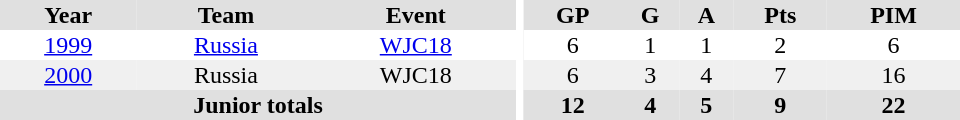<table border="0" cellpadding="1" cellspacing="0" ID="Table3" style="text-align:center; width:40em">
<tr bgcolor="#e0e0e0">
<th>Year</th>
<th>Team</th>
<th>Event</th>
<th rowspan="102" bgcolor="#ffffff"></th>
<th>GP</th>
<th>G</th>
<th>A</th>
<th>Pts</th>
<th>PIM</th>
</tr>
<tr>
<td><a href='#'>1999</a></td>
<td><a href='#'>Russia</a></td>
<td><a href='#'>WJC18</a></td>
<td>6</td>
<td>1</td>
<td>1</td>
<td>2</td>
<td>6</td>
</tr>
<tr bgcolor="#f0f0f0">
<td><a href='#'>2000</a></td>
<td>Russia</td>
<td>WJC18</td>
<td>6</td>
<td>3</td>
<td>4</td>
<td>7</td>
<td>16</td>
</tr>
<tr bgcolor="#e0e0e0">
<th colspan="3">Junior totals</th>
<th>12</th>
<th>4</th>
<th>5</th>
<th>9</th>
<th>22</th>
</tr>
</table>
